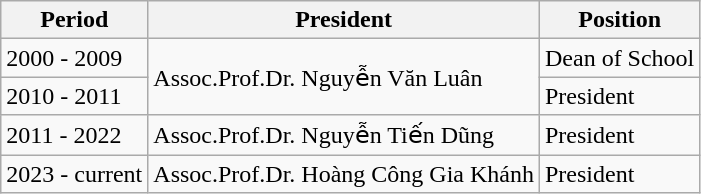<table class="wikitable">
<tr>
<th>Period</th>
<th>President</th>
<th>Position</th>
</tr>
<tr>
<td>2000 - 2009</td>
<td rowspan="2">Assoc.Prof.Dr. Nguyễn Văn Luân</td>
<td>Dean of School</td>
</tr>
<tr>
<td>2010 - 2011</td>
<td>President</td>
</tr>
<tr>
<td>2011 - 2022</td>
<td>Assoc.Prof.Dr. Nguyễn Tiến Dũng</td>
<td>President</td>
</tr>
<tr>
<td>2023 - current</td>
<td>Assoc.Prof.Dr. Hoàng Công Gia Khánh</td>
<td>President</td>
</tr>
</table>
